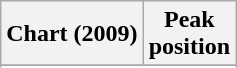<table class="wikitable" style="text-align:center">
<tr>
<th>Chart (2009)</th>
<th>Peak<br>position</th>
</tr>
<tr>
</tr>
<tr>
</tr>
<tr>
</tr>
<tr>
</tr>
</table>
